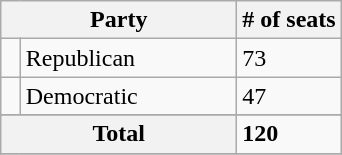<table class="wikitable sortable">
<tr>
<th colspan="2" style="width:150px;">Party</th>
<th># of seats</th>
</tr>
<tr>
<td></td>
<td>Republican</td>
<td>73</td>
</tr>
<tr>
<td></td>
<td>Democratic</td>
<td>47</td>
</tr>
<tr>
</tr>
<tr>
<th colspan=2>Total</th>
<td><strong>120</strong></td>
</tr>
<tr>
</tr>
</table>
